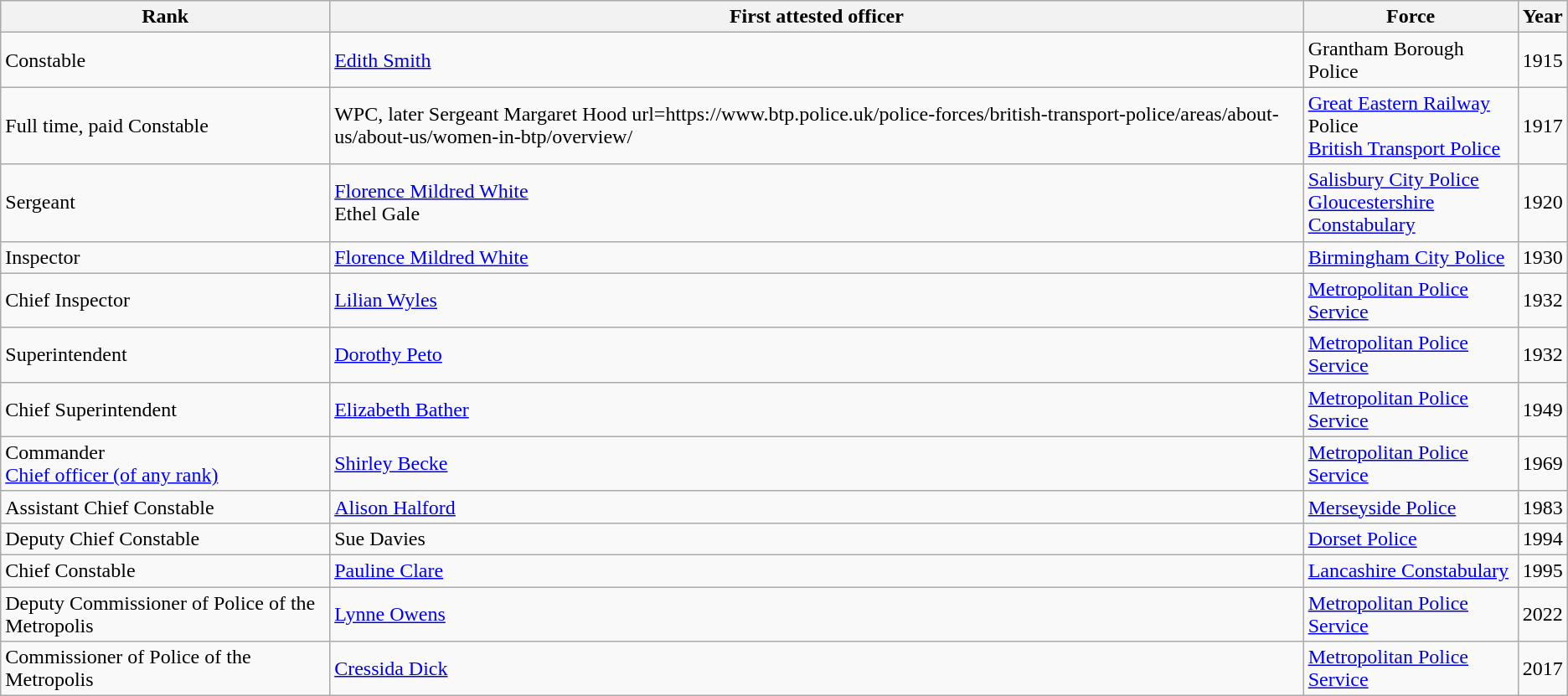<table class=wikitable>
<tr>
<th>Rank</th>
<th>First attested officer</th>
<th>Force</th>
<th>Year</th>
</tr>
<tr>
<td>Constable</td>
<td><a href='#'>Edith Smith</a></td>
<td>Grantham Borough Police</td>
<td>1915</td>
</tr>
<tr>
<td>Full time, paid Constable</td>
<td>WPC, later Sergeant Margaret Hood   url=https://www.btp.police.uk/police-forces/british-transport-police/areas/about-us/about-us/women-in-btp/overview/</td>
<td><a href='#'>Great Eastern Railway</a> Police <br> <a href='#'>British Transport Police</a></td>
<td>1917</td>
</tr>
<tr>
<td>Sergeant</td>
<td><a href='#'>Florence Mildred White</a><br>Ethel Gale</td>
<td><a href='#'>Salisbury City Police</a><br><a href='#'>Gloucestershire Constabulary</a></td>
<td>1920</td>
</tr>
<tr>
<td>Inspector</td>
<td><a href='#'>Florence Mildred White</a></td>
<td><a href='#'>Birmingham City Police</a></td>
<td>1930</td>
</tr>
<tr>
<td>Chief Inspector</td>
<td><a href='#'>Lilian Wyles</a></td>
<td><a href='#'>Metropolitan Police Service</a></td>
<td>1932</td>
</tr>
<tr>
<td>Superintendent</td>
<td><a href='#'>Dorothy Peto</a></td>
<td><a href='#'>Metropolitan Police Service</a></td>
<td>1932</td>
</tr>
<tr>
<td>Chief Superintendent</td>
<td><a href='#'>Elizabeth Bather</a></td>
<td><a href='#'>Metropolitan Police Service</a></td>
<td>1949</td>
</tr>
<tr>
<td>Commander<br><a href='#'>Chief officer (of any rank)</a></td>
<td><a href='#'>Shirley Becke</a></td>
<td><a href='#'>Metropolitan Police Service</a></td>
<td>1969</td>
</tr>
<tr>
<td>Assistant Chief Constable</td>
<td><a href='#'>Alison Halford</a></td>
<td><a href='#'>Merseyside Police</a></td>
<td>1983</td>
</tr>
<tr>
<td>Deputy Chief Constable</td>
<td>Sue Davies</td>
<td><a href='#'>Dorset Police</a></td>
<td>1994</td>
</tr>
<tr>
<td>Chief Constable</td>
<td><a href='#'>Pauline Clare</a></td>
<td><a href='#'>Lancashire Constabulary</a></td>
<td>1995</td>
</tr>
<tr>
<td>Deputy Commissioner of Police of the Metropolis</td>
<td><a href='#'>Lynne Owens</a></td>
<td><a href='#'>Metropolitan Police Service</a></td>
<td>2022</td>
</tr>
<tr>
<td>Commissioner of Police of the Metropolis</td>
<td><a href='#'>Cressida Dick</a></td>
<td><a href='#'>Metropolitan Police Service</a></td>
<td>2017</td>
</tr>
</table>
